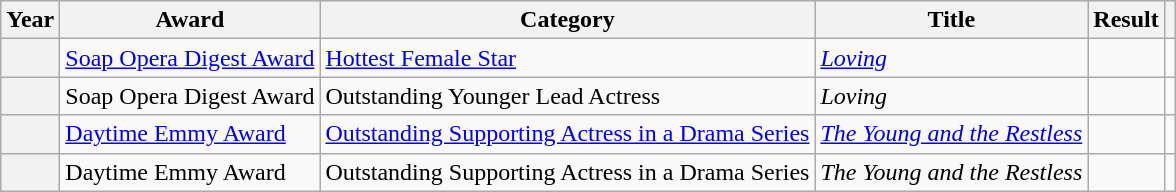<table class="wikitable sortable plainrowheaders">
<tr>
<th scope="col">Year</th>
<th scope="col">Award</th>
<th scope="col">Category</th>
<th scope="col">Title</th>
<th scope="col">Result</th>
<th scope="col" class="unsortable"></th>
</tr>
<tr>
<th scope="row"></th>
<td><a href='#'>Soap Opera Digest Award</a></td>
<td><a href='#'>Hottest Female Star</a></td>
<td><em><a href='#'>Loving</a></em></td>
<td></td>
<td></td>
</tr>
<tr>
<th scope="row"></th>
<td>Soap Opera Digest Award</td>
<td>Outstanding Younger Lead Actress</td>
<td><em>Loving</em></td>
<td></td>
<td></td>
</tr>
<tr>
<th scope="row"></th>
<td><a href='#'>Daytime Emmy Award</a></td>
<td><a href='#'>Outstanding Supporting Actress in a Drama Series</a></td>
<td><em><a href='#'>The Young and the Restless</a></em></td>
<td></td>
<td></td>
</tr>
<tr>
<th scope="row"></th>
<td>Daytime Emmy Award</td>
<td>Outstanding Supporting Actress in a Drama Series</td>
<td><em>The Young and the Restless</em></td>
<td></td>
<td></td>
</tr>
</table>
